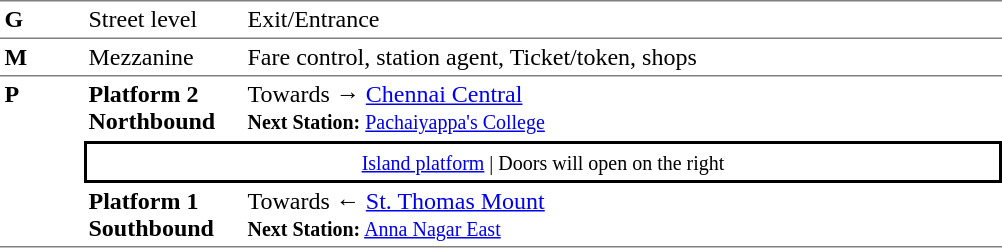<table table border=0 cellspacing=0 cellpadding=3>
<tr>
<td style="border-top:solid 1px gray;border-bottom:solid 1px gray;" width=50 valign=top><strong>G</strong></td>
<td style="border-top:solid 1px gray;border-bottom:solid 1px gray;" width=100 valign=top>Street level</td>
<td style="border-top:solid 1px gray;border-bottom:solid 1px gray;" width=390 valign=top>Exit/Entrance</td>
</tr>
<tr>
<td style="border-bottom:solid 1px gray;"><strong>M</strong></td>
<td style="border-bottom:solid 1px gray;">Mezzanine</td>
<td style="border-bottom:solid 1px gray;">Fare control, station agent, Ticket/token, shops</td>
</tr>
<tr>
<td style="border-bottom:solid 1px gray;" width=50 rowspan=3 valign=top><strong>P</strong></td>
<td style="border-bottom:solid 1px white;" width=100><span><strong>Platform 2</strong><br><strong>Northbound</strong></span></td>
<td style="border-bottom:solid 1px white;" width=500>Towards → <a href='#'>Chennai Central</a><br><small><strong>Next Station:</strong> <a href='#'>Pachaiyappa's College</a></small></td>
</tr>
<tr>
<td style="border-top:solid 2px black;border-right:solid 2px black;border-left:solid 2px black;border-bottom:solid 2px black;text-align:center;" colspan=2><small><a href='#'>Island platform</a> | Doors will open on the right </small></td>
</tr>
<tr>
<td style="border-bottom:solid 1px gray;" width=100><span><strong>Platform 1</strong><br><strong>Southbound</strong></span></td>
<td style="border-bottom:solid 1px gray;" width="500">Towards ← <a href='#'>St. Thomas Mount</a><br><small><strong>Next Station:</strong> <a href='#'>Anna Nagar East</a></small></td>
</tr>
</table>
